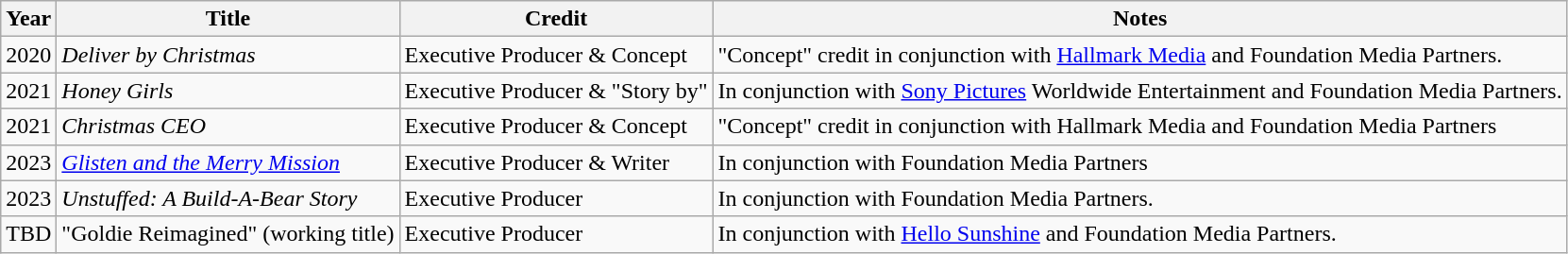<table class="wikitable">
<tr>
<th>Year</th>
<th>Title</th>
<th>Credit</th>
<th>Notes</th>
</tr>
<tr>
<td>2020</td>
<td><em>Deliver by Christmas</em></td>
<td>Executive Producer & Concept</td>
<td>"Concept" credit in conjunction with <a href='#'>Hallmark Media</a> and Foundation Media Partners.</td>
</tr>
<tr>
<td>2021</td>
<td><em>Honey Girls</em></td>
<td>Executive Producer & "Story by"</td>
<td>In conjunction with <a href='#'>Sony Pictures</a> Worldwide Entertainment and Foundation Media Partners.</td>
</tr>
<tr>
<td>2021</td>
<td><em>Christmas CEO</em></td>
<td>Executive Producer & Concept</td>
<td>"Concept" credit in conjunction with Hallmark Media and Foundation Media Partners</td>
</tr>
<tr>
<td>2023</td>
<td><em><a href='#'>Glisten and the Merry Mission</a></em></td>
<td>Executive Producer & Writer</td>
<td>In conjunction with Foundation Media Partners</td>
</tr>
<tr>
<td>2023</td>
<td><em>Unstuffed: A Build-A-Bear Story</em></td>
<td>Executive Producer</td>
<td>In conjunction with Foundation Media Partners.</td>
</tr>
<tr>
<td>TBD</td>
<td>"Goldie Reimagined" (working title)</td>
<td>Executive Producer</td>
<td>In conjunction with <a href='#'>Hello Sunshine</a> and Foundation Media Partners.</td>
</tr>
</table>
